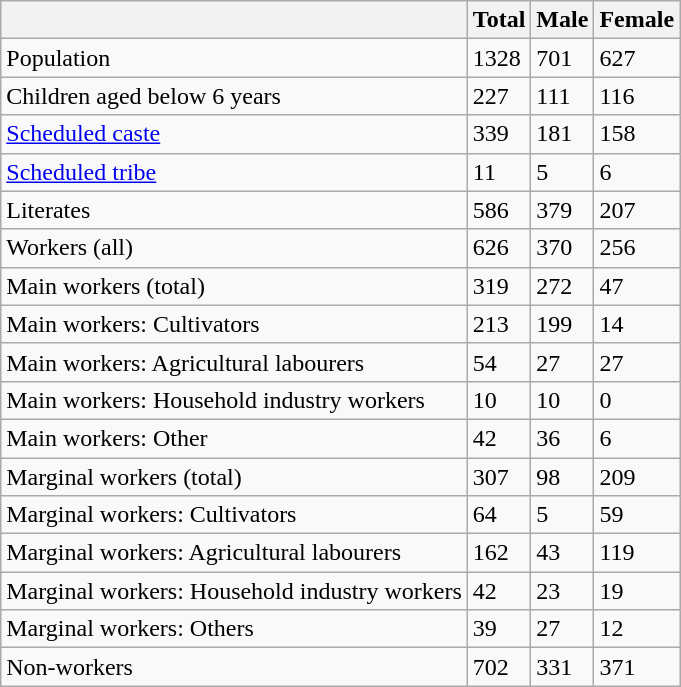<table class="wikitable sortable">
<tr>
<th></th>
<th>Total</th>
<th>Male</th>
<th>Female</th>
</tr>
<tr>
<td>Population</td>
<td>1328</td>
<td>701</td>
<td>627</td>
</tr>
<tr>
<td>Children aged below 6 years</td>
<td>227</td>
<td>111</td>
<td>116</td>
</tr>
<tr>
<td><a href='#'>Scheduled caste</a></td>
<td>339</td>
<td>181</td>
<td>158</td>
</tr>
<tr>
<td><a href='#'>Scheduled tribe</a></td>
<td>11</td>
<td>5</td>
<td>6</td>
</tr>
<tr>
<td>Literates</td>
<td>586</td>
<td>379</td>
<td>207</td>
</tr>
<tr>
<td>Workers (all)</td>
<td>626</td>
<td>370</td>
<td>256</td>
</tr>
<tr>
<td>Main workers (total)</td>
<td>319</td>
<td>272</td>
<td>47</td>
</tr>
<tr>
<td>Main workers: Cultivators</td>
<td>213</td>
<td>199</td>
<td>14</td>
</tr>
<tr>
<td>Main workers: Agricultural labourers</td>
<td>54</td>
<td>27</td>
<td>27</td>
</tr>
<tr>
<td>Main workers: Household industry workers</td>
<td>10</td>
<td>10</td>
<td>0</td>
</tr>
<tr>
<td>Main workers: Other</td>
<td>42</td>
<td>36</td>
<td>6</td>
</tr>
<tr>
<td>Marginal workers (total)</td>
<td>307</td>
<td>98</td>
<td>209</td>
</tr>
<tr>
<td>Marginal workers: Cultivators</td>
<td>64</td>
<td>5</td>
<td>59</td>
</tr>
<tr>
<td>Marginal workers: Agricultural labourers</td>
<td>162</td>
<td>43</td>
<td>119</td>
</tr>
<tr>
<td>Marginal workers: Household industry workers</td>
<td>42</td>
<td>23</td>
<td>19</td>
</tr>
<tr>
<td>Marginal workers: Others</td>
<td>39</td>
<td>27</td>
<td>12</td>
</tr>
<tr>
<td>Non-workers</td>
<td>702</td>
<td>331</td>
<td>371</td>
</tr>
</table>
